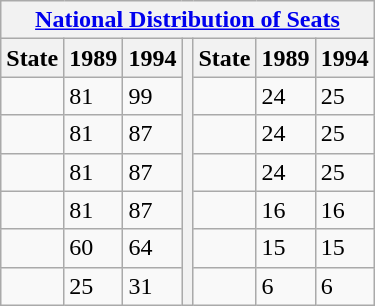<table class="wikitable">
<tr>
<th colspan=7><a href='#'>National Distribution of Seats</a></th>
</tr>
<tr>
<th>State</th>
<th>1989</th>
<th>1994</th>
<th rowspan=7></th>
<th>State</th>
<th>1989</th>
<th>1994</th>
</tr>
<tr>
<td></td>
<td>81</td>
<td>99</td>
<td></td>
<td>24</td>
<td>25</td>
</tr>
<tr>
<td></td>
<td>81</td>
<td>87</td>
<td></td>
<td>24</td>
<td>25</td>
</tr>
<tr>
<td></td>
<td>81</td>
<td>87</td>
<td></td>
<td>24</td>
<td>25</td>
</tr>
<tr>
<td></td>
<td>81</td>
<td>87</td>
<td></td>
<td>16</td>
<td>16</td>
</tr>
<tr>
<td></td>
<td>60</td>
<td>64</td>
<td></td>
<td>15</td>
<td>15</td>
</tr>
<tr>
<td></td>
<td>25</td>
<td>31</td>
<td></td>
<td>6</td>
<td>6</td>
</tr>
</table>
